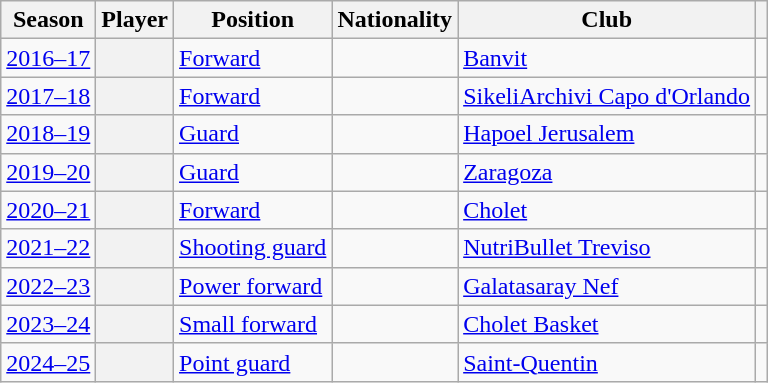<table class="wikitable plainrowheaders sortable" summary="Year (sortable), Player (sortable), Position (sortable), Nationality (sortable) and Team (sortable)">
<tr>
<th scope="col">Season</th>
<th scope="col">Player</th>
<th scope="col">Position</th>
<th scope="col">Nationality</th>
<th scope="col">Club</th>
<th scope="col" class="unsortable"></th>
</tr>
<tr>
<td><a href='#'>2016–17</a></td>
<th scope="row"></th>
<td><a href='#'>Forward</a></td>
<td></td>
<td> <a href='#'>Banvit</a></td>
<td style="text-align:center;"></td>
</tr>
<tr>
<td><a href='#'>2017–18</a></td>
<th scope="row"></th>
<td><a href='#'>Forward</a></td>
<td></td>
<td> <a href='#'> SikeliArchivi Capo d'Orlando</a></td>
<td></td>
</tr>
<tr>
<td><a href='#'>2018–19</a></td>
<th scope="row"></th>
<td><a href='#'>Guard</a></td>
<td></td>
<td> <a href='#'>Hapoel Jerusalem</a></td>
<td style="text-align:center;"></td>
</tr>
<tr>
<td><a href='#'>2019–20</a></td>
<th scope="row"></th>
<td><a href='#'>Guard</a></td>
<td></td>
<td> <a href='#'>Zaragoza</a></td>
<td style="text-align:center;"></td>
</tr>
<tr>
<td><a href='#'>2020–21</a></td>
<th scope="row"></th>
<td><a href='#'>Forward</a></td>
<td></td>
<td> <a href='#'>Cholet</a></td>
<td style="text-align:center;"></td>
</tr>
<tr>
<td><a href='#'>2021–22</a></td>
<th scope="row"></th>
<td><a href='#'>Shooting guard</a></td>
<td></td>
<td> <a href='#'>NutriBullet Treviso</a></td>
<td style="text-align:center;"></td>
</tr>
<tr>
<td><a href='#'>2022–23</a></td>
<th scope="row"></th>
<td><a href='#'>Power forward</a></td>
<td></td>
<td> <a href='#'>Galatasaray Nef</a></td>
<td style="text-align:center;"></td>
</tr>
<tr>
<td><a href='#'>2023–24</a></td>
<th scope="row"></th>
<td><a href='#'>Small forward</a></td>
<td></td>
<td> <a href='#'>Cholet Basket</a></td>
<td style="text-align:center;"></td>
</tr>
<tr>
<td><a href='#'>2024–25</a></td>
<th scope="row"></th>
<td><a href='#'>Point guard</a></td>
<td></td>
<td> <a href='#'>Saint-Quentin</a></td>
<td style="text-align:center;"></td>
</tr>
</table>
